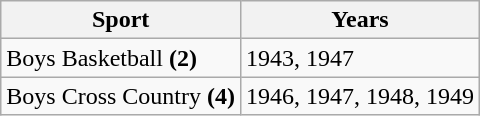<table class="wikitable">
<tr>
<th>Sport</th>
<th>Years</th>
</tr>
<tr>
<td>Boys Basketball <strong>(2)</strong></td>
<td>1943, 1947</td>
</tr>
<tr>
<td>Boys Cross Country <strong>(4)</strong></td>
<td>1946, 1947, 1948, 1949</td>
</tr>
</table>
